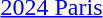<table>
<tr>
<td rowspan=2><a href='#'>2024 Paris</a><br></td>
<td rowspan=2></td>
<td rowspan=2></td>
<td></td>
</tr>
<tr>
<td></td>
</tr>
</table>
